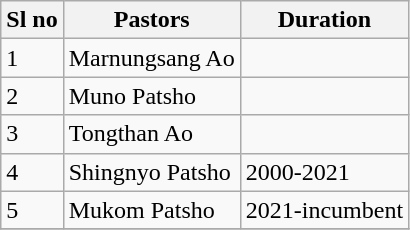<table class="sortable wikitable">
<tr>
<th>Sl no</th>
<th>Pastors</th>
<th>Duration</th>
</tr>
<tr>
<td>1</td>
<td>Marnungsang Ao</td>
<td></td>
</tr>
<tr>
<td>2</td>
<td>Muno Patsho</td>
<td></td>
</tr>
<tr>
<td>3</td>
<td>Tongthan Ao</td>
<td></td>
</tr>
<tr>
<td>4</td>
<td>Shingnyo Patsho</td>
<td>2000-2021</td>
</tr>
<tr>
<td>5</td>
<td>Mukom Patsho</td>
<td>2021-incumbent</td>
</tr>
<tr>
</tr>
</table>
